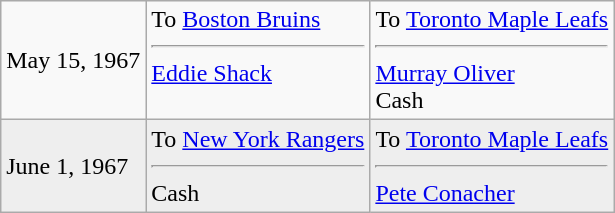<table class="wikitable">
<tr>
<td>May 15, 1967</td>
<td valign="top">To <a href='#'>Boston Bruins</a><hr><a href='#'>Eddie Shack</a></td>
<td valign="top">To <a href='#'>Toronto Maple Leafs</a><hr><a href='#'>Murray Oliver</a> <br> Cash</td>
</tr>
<tr bgcolor="#eeeeee">
<td>June 1, 1967</td>
<td valign="top">To <a href='#'>New York Rangers</a><hr>Cash</td>
<td valign="top">To <a href='#'>Toronto Maple Leafs</a><hr><a href='#'>Pete Conacher</a></td>
</tr>
</table>
